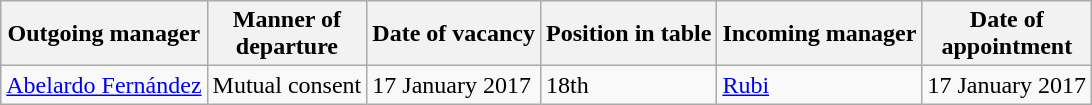<table class="wikitable sortable">
<tr>
<th>Outgoing manager</th>
<th>Manner of<br>departure</th>
<th>Date of vacancy</th>
<th>Position in table</th>
<th>Incoming manager</th>
<th>Date of<br>appointment</th>
</tr>
<tr>
<td> <a href='#'>Abelardo Fernández</a></td>
<td>Mutual consent</td>
<td>17 January 2017</td>
<td>18th</td>
<td> <a href='#'>Rubi</a></td>
<td>17 January 2017</td>
</tr>
</table>
